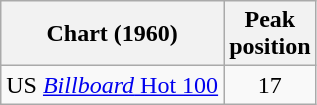<table class="wikitable sortable">
<tr>
<th>Chart (1960)</th>
<th>Peak<br>position</th>
</tr>
<tr>
<td>US <a href='#'><em>Billboard</em> Hot 100</a></td>
<td style="text-align:center;">17</td>
</tr>
</table>
